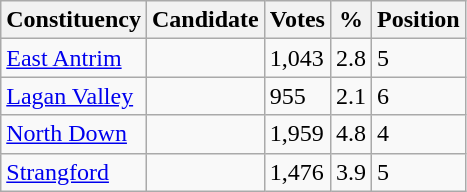<table class="wikitable sortable">
<tr>
<th>Constituency</th>
<th>Candidate</th>
<th>Votes</th>
<th>%</th>
<th>Position</th>
</tr>
<tr>
<td><a href='#'>East Antrim</a></td>
<td></td>
<td>1,043</td>
<td>2.8</td>
<td>5</td>
</tr>
<tr>
<td><a href='#'>Lagan Valley</a></td>
<td></td>
<td>955</td>
<td>2.1</td>
<td>6</td>
</tr>
<tr>
<td><a href='#'>North Down</a></td>
<td></td>
<td>1,959</td>
<td>4.8</td>
<td>4</td>
</tr>
<tr>
<td><a href='#'>Strangford</a></td>
<td></td>
<td>1,476</td>
<td>3.9</td>
<td>5</td>
</tr>
</table>
